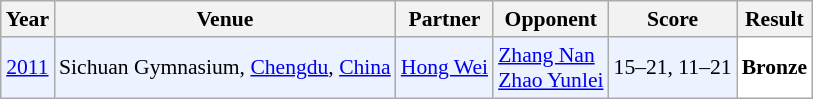<table class="sortable wikitable" style="font-size: 90%;">
<tr>
<th>Year</th>
<th>Venue</th>
<th>Partner</th>
<th>Opponent</th>
<th>Score</th>
<th>Result</th>
</tr>
<tr style="background:#ECF2FF">
<td align="center"><a href='#'>2011</a></td>
<td align="left">Sichuan Gymnasium, <a href='#'>Chengdu</a>, <a href='#'>China</a></td>
<td align="left"> <a href='#'>Hong Wei</a></td>
<td align="left"> <a href='#'>Zhang Nan</a> <br>  <a href='#'>Zhao Yunlei</a></td>
<td align="left">15–21, 11–21</td>
<td style="text-align:left; background:white"> <strong>Bronze</strong></td>
</tr>
</table>
